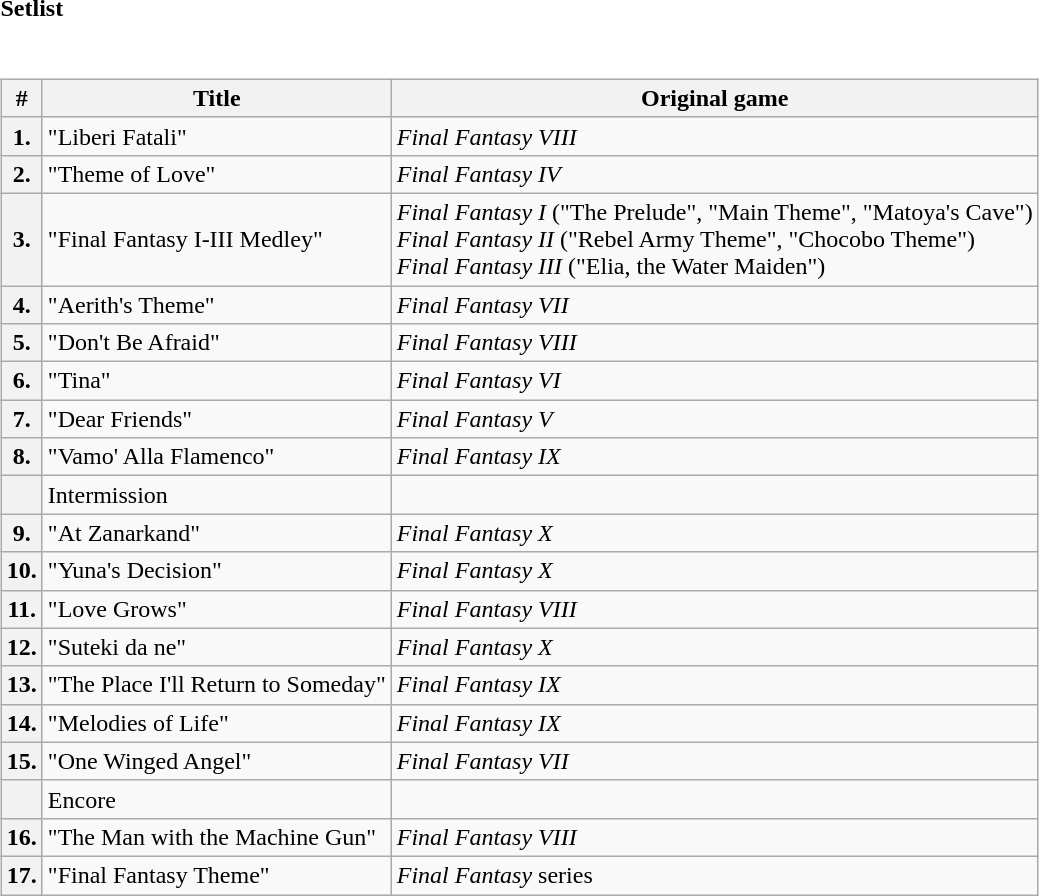<table class="collapsible collapsed" style="width:100%;">
<tr>
<th style="width:14em; text-align:left"><strong>Setlist</strong></th>
<th></th>
</tr>
<tr>
<td colspan="2"><br><table class="wikitable">
<tr>
<th scope=col>#</th>
<th scope=col>Title</th>
<th scope=col>Original game</th>
</tr>
<tr>
<th scope=row>1.</th>
<td>"Liberi Fatali"</td>
<td><em>Final Fantasy VIII</em></td>
</tr>
<tr>
<th scope=row>2.</th>
<td>"Theme of Love"</td>
<td><em>Final Fantasy IV</em></td>
</tr>
<tr>
<th scope=row>3.</th>
<td>"Final Fantasy I-III Medley"</td>
<td><em>Final Fantasy I</em> ("The Prelude", "Main Theme", "Matoya's Cave")<br> <em>Final Fantasy II</em> ("Rebel Army Theme", "Chocobo Theme")<br> <em>Final Fantasy III</em> ("Elia, the Water Maiden")</td>
</tr>
<tr>
<th scope=row>4.</th>
<td>"Aerith's Theme"</td>
<td><em>Final Fantasy VII</em></td>
</tr>
<tr>
<th scope=row>5.</th>
<td>"Don't Be Afraid"</td>
<td><em>Final Fantasy VIII</em></td>
</tr>
<tr>
<th scope=row>6.</th>
<td>"Tina"</td>
<td><em>Final Fantasy VI</em></td>
</tr>
<tr>
<th scope=row>7.</th>
<td>"Dear Friends"</td>
<td><em>Final Fantasy V</em></td>
</tr>
<tr>
<th scope=row>8.</th>
<td>"Vamo' Alla Flamenco"</td>
<td><em>Final Fantasy IX</em></td>
</tr>
<tr>
<th scope=row> </th>
<td>Intermission</td>
<td></td>
</tr>
<tr>
<th scope=row>9.</th>
<td>"At Zanarkand"</td>
<td><em>Final Fantasy X</em></td>
</tr>
<tr>
<th scope=row>10.</th>
<td>"Yuna's Decision"</td>
<td><em>Final Fantasy X</em></td>
</tr>
<tr>
<th scope=row>11.</th>
<td>"Love Grows"</td>
<td><em>Final Fantasy VIII</em></td>
</tr>
<tr>
<th scope=row>12.</th>
<td>"Suteki da ne"</td>
<td><em>Final Fantasy X</em></td>
</tr>
<tr>
<th scope=row>13.</th>
<td>"The Place I'll Return to Someday"</td>
<td><em>Final Fantasy IX</em></td>
</tr>
<tr>
<th scope=row>14.</th>
<td>"Melodies of Life"</td>
<td><em>Final Fantasy IX</em></td>
</tr>
<tr>
<th scope=row>15.</th>
<td>"One Winged Angel"</td>
<td><em>Final Fantasy VII</em></td>
</tr>
<tr>
<th scope=row> </th>
<td>Encore</td>
<td></td>
</tr>
<tr>
<th scope=row>16.</th>
<td>"The Man with the Machine Gun"</td>
<td><em>Final Fantasy VIII</em></td>
</tr>
<tr>
<th scope=row>17.</th>
<td>"Final Fantasy Theme"</td>
<td><em>Final Fantasy</em> series</td>
</tr>
</table>
</td>
</tr>
</table>
